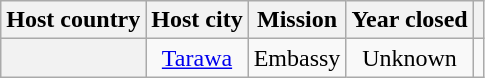<table class="wikitable plainrowheaders" style="text-align:center;">
<tr>
<th scope="col">Host country</th>
<th scope="col">Host city</th>
<th scope="col">Mission</th>
<th scope="col">Year closed</th>
<th scope="col"></th>
</tr>
<tr>
<th scope="row"></th>
<td><a href='#'>Tarawa</a></td>
<td>Embassy</td>
<td>Unknown</td>
<td></td>
</tr>
</table>
